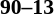<table width=75% cellspacing=1>
<tr>
<th width=25%></th>
<th width=25%></th>
<th width=25%></th>
</tr>
<tr style=font-size:90%>
<td align=right><strong></strong></td>
<td align=center><strong>90–13</strong></td>
<td></td>
</tr>
</table>
